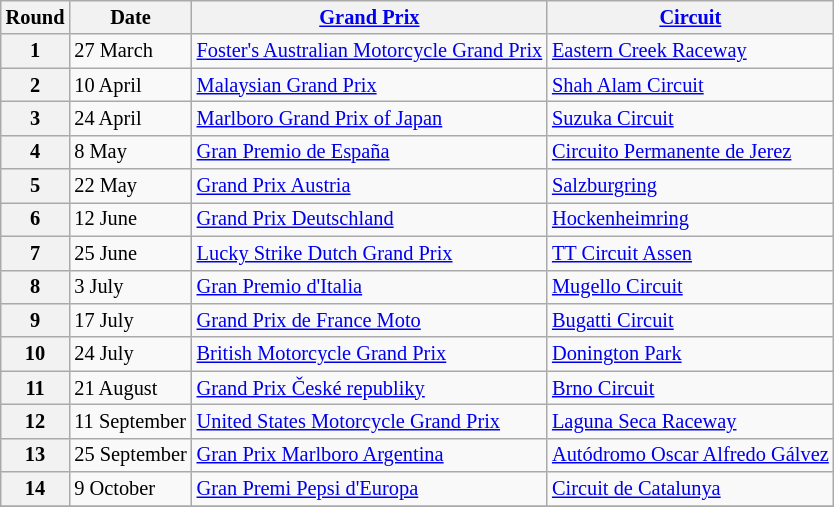<table class="wikitable" style="font-size: 85%;">
<tr>
<th>Round</th>
<th>Date</th>
<th><a href='#'>Grand Prix</a></th>
<th><a href='#'>Circuit</a></th>
</tr>
<tr>
<th>1</th>
<td>27 March</td>
<td> <a href='#'>Foster's Australian Motorcycle Grand Prix</a></td>
<td><a href='#'>Eastern Creek Raceway</a></td>
</tr>
<tr>
<th>2</th>
<td>10 April</td>
<td> <a href='#'>Malaysian Grand Prix</a></td>
<td><a href='#'>Shah Alam Circuit</a></td>
</tr>
<tr>
<th>3</th>
<td>24 April</td>
<td> <a href='#'>Marlboro Grand Prix of Japan</a></td>
<td><a href='#'>Suzuka Circuit</a></td>
</tr>
<tr>
<th>4</th>
<td>8 May</td>
<td> <a href='#'>Gran Premio de España</a></td>
<td><a href='#'>Circuito Permanente de Jerez</a></td>
</tr>
<tr>
<th>5</th>
<td>22 May</td>
<td> <a href='#'>Grand Prix Austria</a></td>
<td><a href='#'>Salzburgring</a></td>
</tr>
<tr>
<th>6</th>
<td>12 June</td>
<td> <a href='#'>Grand Prix Deutschland</a></td>
<td><a href='#'>Hockenheimring</a></td>
</tr>
<tr>
<th>7</th>
<td>25 June</td>
<td> <a href='#'>Lucky Strike Dutch Grand Prix</a></td>
<td><a href='#'>TT Circuit Assen</a></td>
</tr>
<tr>
<th>8</th>
<td>3 July</td>
<td> <a href='#'>Gran Premio d'Italia</a></td>
<td><a href='#'>Mugello Circuit</a></td>
</tr>
<tr>
<th>9</th>
<td>17 July</td>
<td> <a href='#'>Grand Prix de France Moto</a></td>
<td><a href='#'>Bugatti Circuit</a></td>
</tr>
<tr>
<th>10</th>
<td>24 July</td>
<td> <a href='#'>British Motorcycle Grand Prix</a></td>
<td><a href='#'>Donington Park</a></td>
</tr>
<tr>
<th>11</th>
<td>21 August</td>
<td> <a href='#'>Grand Prix České republiky</a></td>
<td><a href='#'>Brno Circuit</a></td>
</tr>
<tr>
<th>12</th>
<td>11 September</td>
<td> <a href='#'>United States Motorcycle Grand Prix</a></td>
<td><a href='#'>Laguna Seca Raceway</a></td>
</tr>
<tr>
<th>13</th>
<td>25 September</td>
<td> <a href='#'>Gran Prix Marlboro Argentina</a></td>
<td><a href='#'>Autódromo Oscar Alfredo Gálvez</a></td>
</tr>
<tr>
<th>14</th>
<td>9 October</td>
<td> <a href='#'>Gran Premi Pepsi d'Europa</a></td>
<td><a href='#'>Circuit de Catalunya</a></td>
</tr>
<tr>
</tr>
</table>
